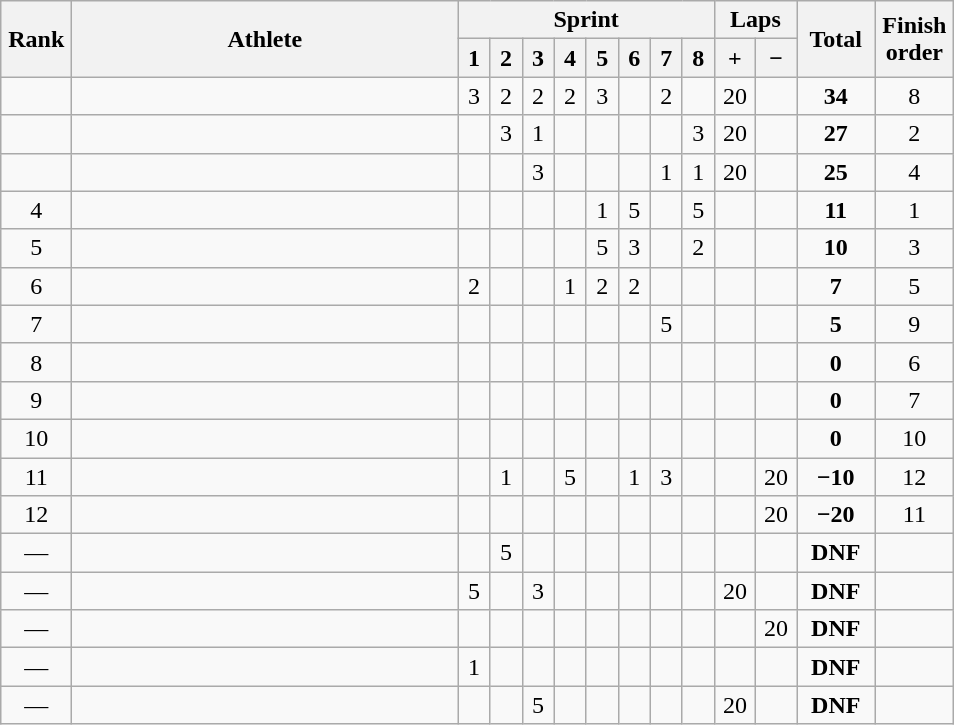<table class="wikitable" style="text-align:center">
<tr>
<th rowspan=2 width=40>Rank</th>
<th rowspan=2 width=250>Athlete</th>
<th colspan=8>Sprint</th>
<th colspan=2>Laps</th>
<th rowspan=2 width=45>Total</th>
<th rowspan=2 width=45>Finish order</th>
</tr>
<tr>
<th width=14>1</th>
<th width=14>2</th>
<th width=14>3</th>
<th width=14>4</th>
<th width=14>5</th>
<th width=14>6</th>
<th width=14>7</th>
<th width=14>8</th>
<th width=20>+</th>
<th width=20>−</th>
</tr>
<tr>
<td></td>
<td align=left></td>
<td>3</td>
<td>2</td>
<td>2</td>
<td>2</td>
<td>3</td>
<td></td>
<td>2</td>
<td></td>
<td>20</td>
<td></td>
<td><strong>34</strong></td>
<td>8</td>
</tr>
<tr>
<td></td>
<td align=left></td>
<td></td>
<td>3</td>
<td>1</td>
<td></td>
<td></td>
<td></td>
<td></td>
<td>3</td>
<td>20</td>
<td></td>
<td><strong>27</strong></td>
<td>2</td>
</tr>
<tr>
<td></td>
<td align=left></td>
<td></td>
<td></td>
<td>3</td>
<td></td>
<td></td>
<td></td>
<td>1</td>
<td>1</td>
<td>20</td>
<td></td>
<td><strong>25</strong></td>
<td>4</td>
</tr>
<tr>
<td>4</td>
<td align=left></td>
<td></td>
<td></td>
<td></td>
<td></td>
<td>1</td>
<td>5</td>
<td></td>
<td>5</td>
<td></td>
<td></td>
<td><strong>11</strong></td>
<td>1</td>
</tr>
<tr>
<td>5</td>
<td align=left></td>
<td></td>
<td></td>
<td></td>
<td></td>
<td>5</td>
<td>3</td>
<td></td>
<td>2</td>
<td></td>
<td></td>
<td><strong>10</strong></td>
<td>3</td>
</tr>
<tr>
<td>6</td>
<td align=left></td>
<td>2</td>
<td></td>
<td></td>
<td>1</td>
<td>2</td>
<td>2</td>
<td></td>
<td></td>
<td></td>
<td></td>
<td><strong>7</strong></td>
<td>5</td>
</tr>
<tr>
<td>7</td>
<td align=left></td>
<td></td>
<td></td>
<td></td>
<td></td>
<td></td>
<td></td>
<td>5</td>
<td></td>
<td></td>
<td></td>
<td><strong>5</strong></td>
<td>9</td>
</tr>
<tr>
<td>8</td>
<td align=left></td>
<td></td>
<td></td>
<td></td>
<td></td>
<td></td>
<td></td>
<td></td>
<td></td>
<td></td>
<td></td>
<td><strong>0</strong></td>
<td>6</td>
</tr>
<tr>
<td>9</td>
<td align=left></td>
<td></td>
<td></td>
<td></td>
<td></td>
<td></td>
<td></td>
<td></td>
<td></td>
<td></td>
<td></td>
<td><strong>0</strong></td>
<td>7</td>
</tr>
<tr>
<td>10</td>
<td align=left></td>
<td></td>
<td></td>
<td></td>
<td></td>
<td></td>
<td></td>
<td></td>
<td></td>
<td></td>
<td></td>
<td><strong>0</strong></td>
<td>10</td>
</tr>
<tr>
<td>11</td>
<td align=left></td>
<td></td>
<td>1</td>
<td></td>
<td>5</td>
<td></td>
<td>1</td>
<td>3</td>
<td></td>
<td></td>
<td>20</td>
<td><strong>−10</strong></td>
<td>12</td>
</tr>
<tr>
<td>12</td>
<td align=left></td>
<td></td>
<td></td>
<td></td>
<td></td>
<td></td>
<td></td>
<td></td>
<td></td>
<td></td>
<td>20</td>
<td><strong>−20</strong></td>
<td>11</td>
</tr>
<tr>
<td>—</td>
<td align=left></td>
<td></td>
<td>5</td>
<td></td>
<td></td>
<td></td>
<td></td>
<td></td>
<td></td>
<td></td>
<td></td>
<td><strong>DNF</strong></td>
<td></td>
</tr>
<tr>
<td>—</td>
<td align=left></td>
<td>5</td>
<td></td>
<td>3</td>
<td></td>
<td></td>
<td></td>
<td></td>
<td></td>
<td>20</td>
<td></td>
<td><strong>DNF</strong></td>
<td></td>
</tr>
<tr>
<td>—</td>
<td align=left></td>
<td></td>
<td></td>
<td></td>
<td></td>
<td></td>
<td></td>
<td></td>
<td></td>
<td></td>
<td>20</td>
<td><strong>DNF</strong></td>
<td></td>
</tr>
<tr>
<td>—</td>
<td align=left></td>
<td>1</td>
<td></td>
<td></td>
<td></td>
<td></td>
<td></td>
<td></td>
<td></td>
<td></td>
<td></td>
<td><strong>DNF</strong></td>
<td></td>
</tr>
<tr>
<td>—</td>
<td align=left></td>
<td></td>
<td></td>
<td>5</td>
<td></td>
<td></td>
<td></td>
<td></td>
<td></td>
<td>20</td>
<td></td>
<td><strong>DNF</strong></td>
<td></td>
</tr>
</table>
